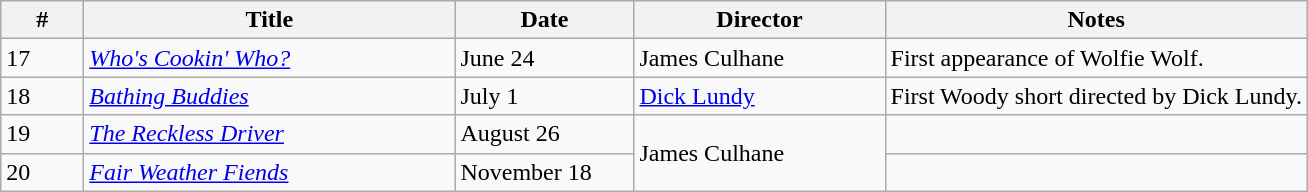<table class="wikitable">
<tr>
<th style="width:3em">#</th>
<th style="width:15em">Title</th>
<th style="width:7em">Date</th>
<th style="width:10em">Director</th>
<th>Notes</th>
</tr>
<tr>
<td>17</td>
<td><em><a href='#'>Who's Cookin' Who?</a></em></td>
<td>June 24</td>
<td>James Culhane</td>
<td>First appearance of Wolfie Wolf.</td>
</tr>
<tr>
<td>18</td>
<td><em><a href='#'>Bathing Buddies</a></em></td>
<td>July 1</td>
<td><a href='#'>Dick Lundy</a></td>
<td>First Woody short directed by Dick Lundy.</td>
</tr>
<tr>
<td>19</td>
<td><em><a href='#'>The Reckless Driver</a></em></td>
<td>August 26</td>
<td rowspan="2">James Culhane</td>
<td></td>
</tr>
<tr>
<td>20</td>
<td><em><a href='#'>Fair Weather Fiends</a></em></td>
<td>November 18</td>
<td></td>
</tr>
</table>
